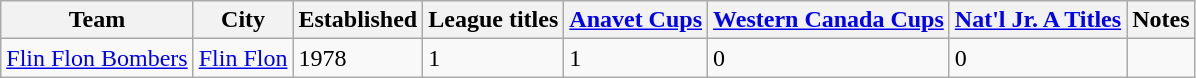<table class="wikitable">
<tr>
<th>Team</th>
<th>City</th>
<th>Established</th>
<th>League titles</th>
<th><a href='#'>Anavet Cups</a></th>
<th><a href='#'>Western Canada Cups</a></th>
<th><a href='#'>Nat'l Jr. A Titles</a></th>
<th>Notes</th>
</tr>
<tr>
<td><a href='#'>Flin Flon Bombers</a></td>
<td><a href='#'>Flin Flon</a></td>
<td>1978</td>
<td>1</td>
<td>1</td>
<td>0</td>
<td>0</td>
<td></td>
</tr>
</table>
